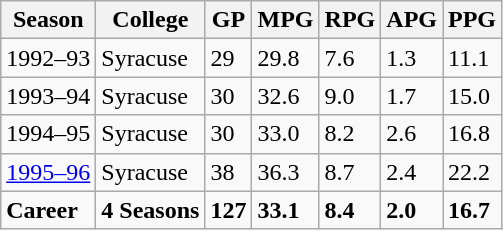<table class="wikitable">
<tr>
<th>Season</th>
<th>College</th>
<th>GP</th>
<th>MPG</th>
<th>RPG</th>
<th>APG</th>
<th>PPG</th>
</tr>
<tr>
<td>1992–93</td>
<td>Syracuse</td>
<td>29</td>
<td>29.8</td>
<td>7.6</td>
<td>1.3</td>
<td>11.1</td>
</tr>
<tr>
<td>1993–94</td>
<td>Syracuse</td>
<td>30</td>
<td>32.6</td>
<td>9.0</td>
<td>1.7</td>
<td>15.0</td>
</tr>
<tr>
<td>1994–95</td>
<td>Syracuse</td>
<td>30</td>
<td>33.0</td>
<td>8.2</td>
<td>2.6</td>
<td>16.8</td>
</tr>
<tr>
<td><a href='#'>1995–96</a></td>
<td>Syracuse</td>
<td>38</td>
<td>36.3</td>
<td>8.7</td>
<td>2.4</td>
<td>22.2</td>
</tr>
<tr>
<td><strong>Career</strong></td>
<td><strong>4 Seasons</strong></td>
<td><strong>127</strong></td>
<td><strong>33.1</strong></td>
<td><strong>8.4</strong></td>
<td><strong>2.0</strong></td>
<td><strong>16.7</strong></td>
</tr>
</table>
